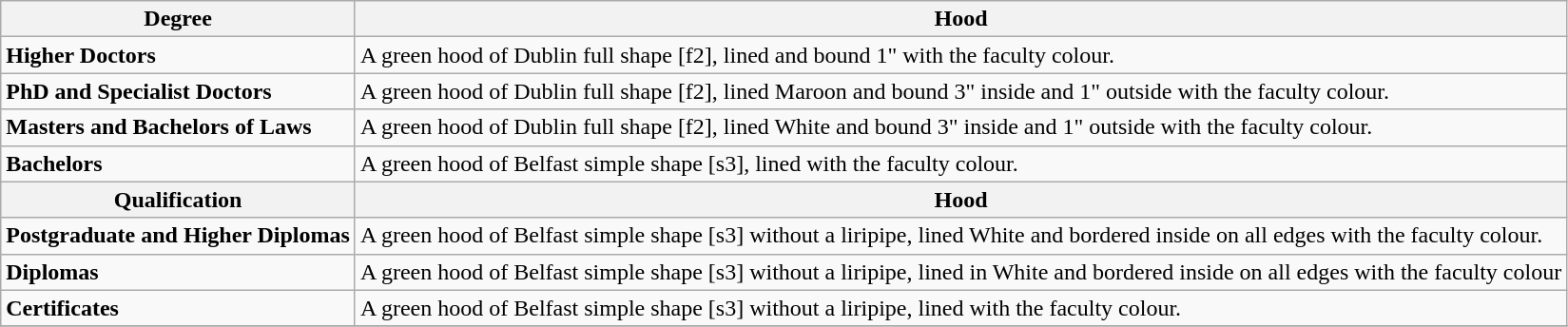<table class="wikitable">
<tr>
<th>Degree</th>
<th>Hood</th>
</tr>
<tr>
<td><strong>Higher Doctors </strong></td>
<td>A green hood of Dublin full shape [f2], lined and bound 1" with the faculty colour.</td>
</tr>
<tr>
<td><strong>PhD and Specialist Doctors </strong></td>
<td>A green hood of Dublin full shape [f2], lined Maroon and bound 3" inside and 1" outside with the faculty colour.</td>
</tr>
<tr>
<td><strong>Masters and Bachelors of Laws</strong></td>
<td>A green hood of Dublin full shape [f2], lined White and bound 3" inside and 1" outside with the faculty colour.</td>
</tr>
<tr>
<td><strong>Bachelors </strong></td>
<td>A green hood of Belfast simple shape [s3], lined with the faculty colour.</td>
</tr>
<tr>
<th>Qualification</th>
<th>Hood</th>
</tr>
<tr>
<td><strong>Postgraduate and Higher Diplomas </strong></td>
<td>A green hood of Belfast simple shape [s3] without a liripipe, lined White and bordered inside on all edges with the faculty colour.</td>
</tr>
<tr>
<td><strong>Diplomas</strong></td>
<td>A green hood of Belfast simple shape [s3] without a liripipe, lined in White and bordered inside on all edges with the faculty colour</td>
</tr>
<tr>
<td><strong>Certificates </strong></td>
<td>A green hood of Belfast simple shape [s3] without a liripipe, lined with the faculty colour.</td>
</tr>
<tr>
</tr>
</table>
